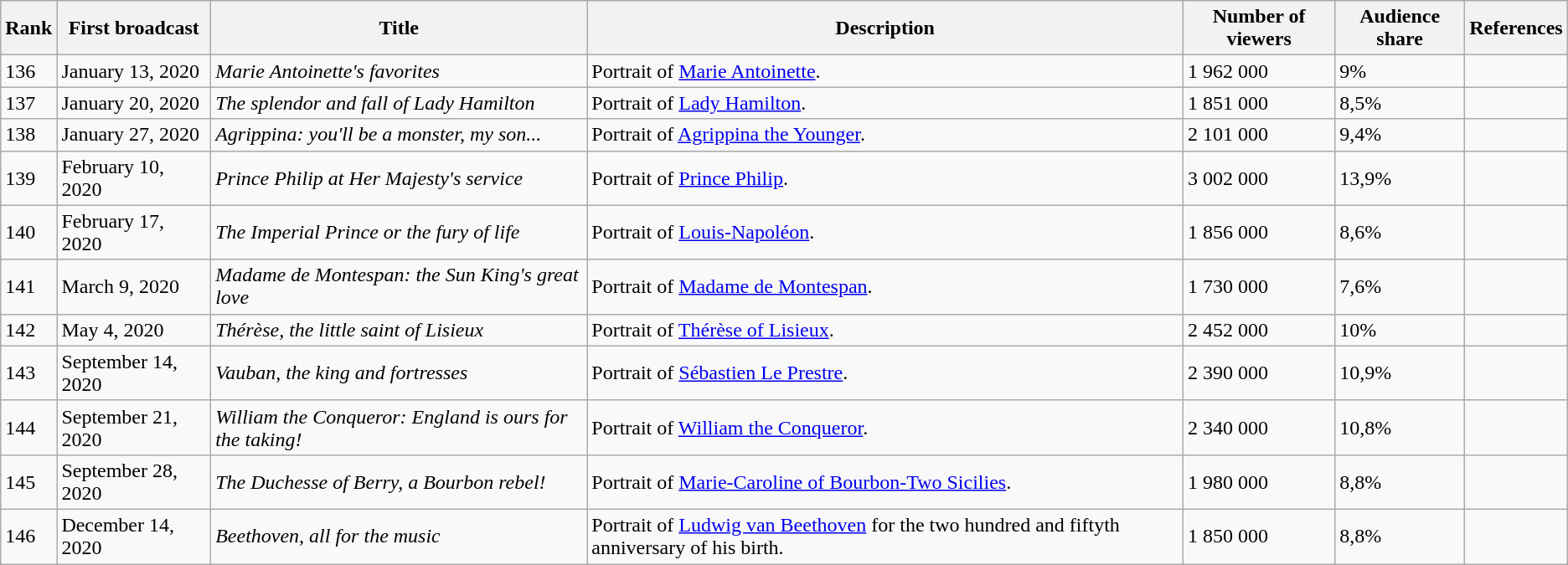<table class="wikitable">
<tr>
<th>Rank</th>
<th>First broadcast</th>
<th>Title</th>
<th>Description</th>
<th>Number of viewers</th>
<th>Audience share</th>
<th>References</th>
</tr>
<tr>
<td>136</td>
<td>January 13, 2020</td>
<td><em>Marie</em> <em>Antoinette's favorites</em></td>
<td>Portrait of <a href='#'>Marie Antoinette</a>.</td>
<td>1 962 000</td>
<td>9%</td>
<td></td>
</tr>
<tr>
<td>137</td>
<td>January 20, 2020</td>
<td><em>The splendor and fall of Lady Hamilton</em></td>
<td>Portrait of <a href='#'>Lady Hamilton</a>.</td>
<td>1 851 000</td>
<td>8,5%</td>
<td></td>
</tr>
<tr>
<td>138</td>
<td>January 27, 2020</td>
<td><em>Agrippina: you'll be a monster, my son...</em></td>
<td>Portrait of <a href='#'>Agrippina the Younger</a>.</td>
<td>2 101 000</td>
<td>9,4%</td>
<td></td>
</tr>
<tr>
<td>139</td>
<td>February 10, 2020</td>
<td><em>Prince Philip at Her Majesty's service</em></td>
<td>Portrait of <a href='#'>Prince Philip</a>.</td>
<td>3 002 000</td>
<td>13,9%</td>
<td></td>
</tr>
<tr>
<td>140</td>
<td>February 17, 2020</td>
<td><em>The Imperial Prince or the fury of life</em></td>
<td>Portrait of <a href='#'>Louis-Napoléon</a>.</td>
<td>1 856 000</td>
<td>8,6%</td>
<td></td>
</tr>
<tr>
<td>141</td>
<td>March 9, 2020</td>
<td><em>Madame de Montespan: the Sun King's great love</em></td>
<td>Portrait of <a href='#'>Madame de Montespan</a>.</td>
<td>1 730 000</td>
<td>7,6%</td>
<td></td>
</tr>
<tr>
<td>142</td>
<td>May 4, 2020</td>
<td><em>Thérèse, the little saint of Lisieux</em></td>
<td>Portrait of <a href='#'>Thérèse of Lisieux</a>.</td>
<td>2 452 000</td>
<td>10%</td>
<td></td>
</tr>
<tr>
<td>143</td>
<td>September 14, 2020</td>
<td><em>Vauban, the king and fortresses</em></td>
<td>Portrait of <a href='#'>Sébastien Le Prestre</a>.</td>
<td>2 390 000</td>
<td>10,9%</td>
<td></td>
</tr>
<tr>
<td>144</td>
<td>September 21, 2020</td>
<td><em>William the Conqueror: England is ours for the taking!</em></td>
<td>Portrait of <a href='#'>William the Conqueror</a>.</td>
<td>2 340 000</td>
<td>10,8%</td>
<td></td>
</tr>
<tr>
<td>145</td>
<td>September 28, 2020</td>
<td><em>The Duchesse</em> <em>of Berry, a Bourbon rebel!</em></td>
<td>Portrait of <a href='#'>Marie-Caroline of Bourbon-Two Sicilies</a>.</td>
<td>1 980 000</td>
<td>8,8%</td>
<td></td>
</tr>
<tr>
<td>146</td>
<td>December 14, 2020</td>
<td><em>Beethoven, all for the music</em></td>
<td>Portrait of <a href='#'>Ludwig van Beethoven</a> for the two hundred and fiftyth anniversary of his birth.</td>
<td>1 850 000</td>
<td>8,8%</td>
<td></td>
</tr>
</table>
